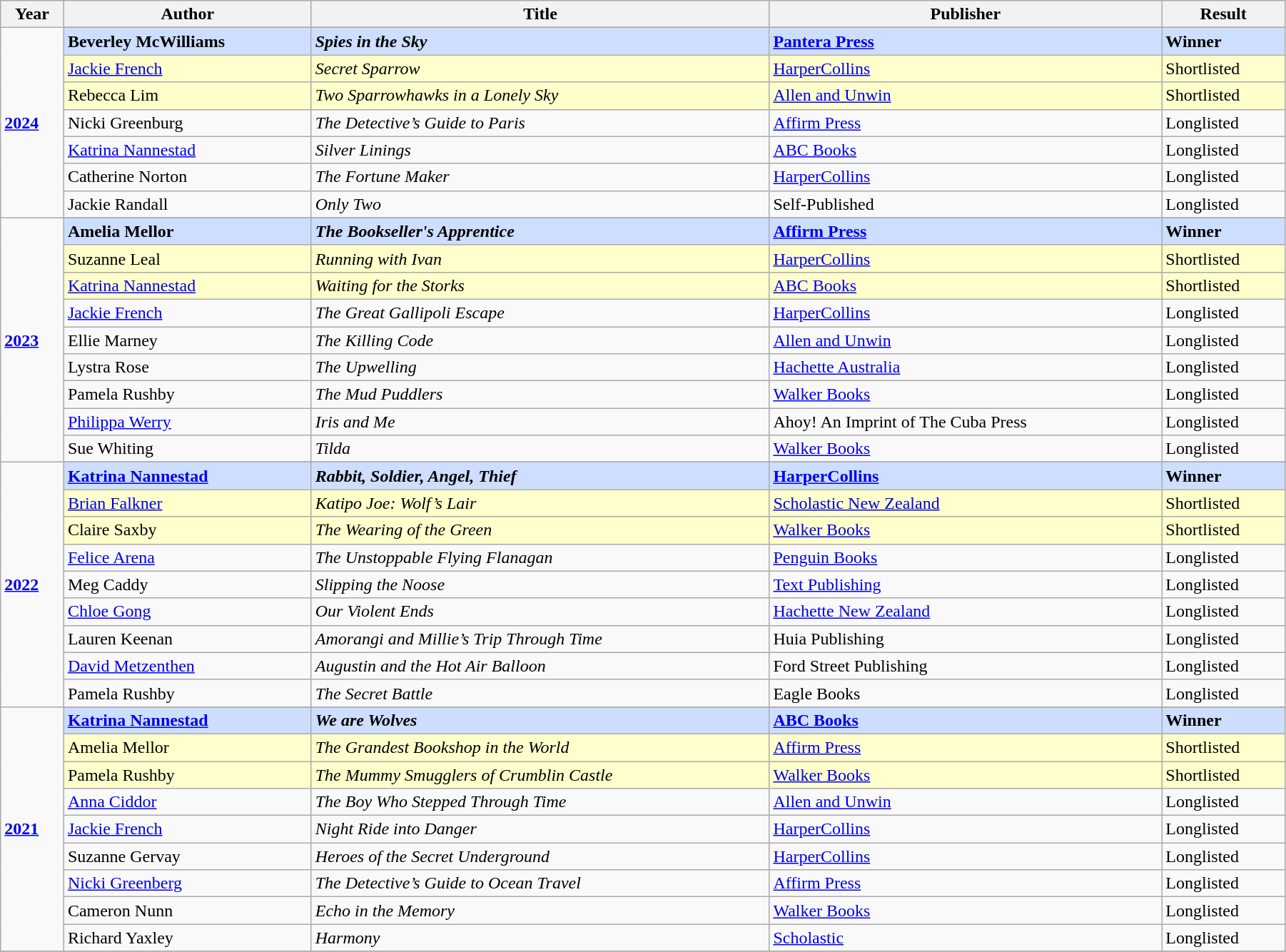<table class="wikitable" width=95%>
<tr>
<th>Year</th>
<th>Author</th>
<th>Title</th>
<th>Publisher</th>
<th>Result</th>
</tr>
<tr>
<td rowspan="8"><strong><a href='#'>2024</a></strong></td>
</tr>
<tr style="background:#cddeff">
<td><strong>Beverley McWilliams</strong></td>
<td><strong><em>Spies in the Sky</em></strong></td>
<td><strong><a href='#'>Pantera Press</a></strong></td>
<td><strong>Winner</strong></td>
</tr>
<tr style="background:#ffffcc">
<td><a href='#'>Jackie French</a></td>
<td><em>Secret Sparrow</em></td>
<td><a href='#'>HarperCollins</a></td>
<td>Shortlisted</td>
</tr>
<tr style="background:#ffffcc">
<td>Rebecca Lim</td>
<td><em>Two Sparrowhawks in a Lonely Sky</em></td>
<td><a href='#'>Allen and Unwin</a></td>
<td>Shortlisted</td>
</tr>
<tr>
<td>Nicki Greenburg</td>
<td><em>The Detective’s Guide to Paris</em></td>
<td><a href='#'>Affirm Press</a></td>
<td>Longlisted</td>
</tr>
<tr>
<td><a href='#'>Katrina Nannestad</a></td>
<td><em>Silver Linings</em></td>
<td><a href='#'>ABC Books</a></td>
<td>Longlisted</td>
</tr>
<tr>
<td>Catherine Norton</td>
<td><em>The Fortune Maker</em></td>
<td><a href='#'>HarperCollins</a></td>
<td>Longlisted</td>
</tr>
<tr>
<td>Jackie Randall</td>
<td><em>Only Two</em></td>
<td>Self-Published</td>
<td>Longlisted</td>
</tr>
<tr>
<td rowspan="10"><strong><a href='#'>2023</a></strong></td>
</tr>
<tr style="background:#cddeff">
<td><strong>Amelia Mellor</strong></td>
<td><strong><em>The Bookseller's Apprentice</em></strong></td>
<td><strong><a href='#'>Affirm Press</a></strong></td>
<td><strong>Winner</strong></td>
</tr>
<tr style="background:#ffffcc">
<td>Suzanne Leal</td>
<td><em>Running with Ivan</em></td>
<td><a href='#'>HarperCollins</a></td>
<td>Shortlisted</td>
</tr>
<tr style="background:#ffffcc">
<td><a href='#'>Katrina Nannestad</a></td>
<td><em>Waiting for the Storks</em></td>
<td><a href='#'>ABC Books</a></td>
<td>Shortlisted</td>
</tr>
<tr>
<td><a href='#'>Jackie French</a></td>
<td><em>The Great Gallipoli Escape</em></td>
<td><a href='#'>HarperCollins</a></td>
<td>Longlisted</td>
</tr>
<tr>
<td>Ellie Marney</td>
<td><em>The Killing Code</em></td>
<td><a href='#'>Allen and Unwin</a></td>
<td>Longlisted</td>
</tr>
<tr>
<td>Lystra Rose</td>
<td><em>The Upwelling</em></td>
<td><a href='#'>Hachette Australia</a></td>
<td>Longlisted</td>
</tr>
<tr>
<td>Pamela Rushby</td>
<td><em>The Mud Puddlers</em></td>
<td><a href='#'>Walker Books</a></td>
<td>Longlisted</td>
</tr>
<tr>
<td><a href='#'>Philippa Werry</a></td>
<td><em>Iris and Me</em></td>
<td>Ahoy! An Imprint of The Cuba Press</td>
<td>Longlisted</td>
</tr>
<tr>
<td>Sue Whiting</td>
<td><em>Tilda</em></td>
<td><a href='#'>Walker Books</a></td>
<td>Longlisted</td>
</tr>
<tr>
<td rowspan="10"><strong><a href='#'>2022</a></strong></td>
</tr>
<tr style="background:#cddeff">
<td><strong><a href='#'>Katrina Nannestad</a></strong></td>
<td><strong><em>Rabbit, Soldier, Angel, Thief</em></strong></td>
<td><strong><a href='#'>HarperCollins</a></strong></td>
<td><strong>Winner</strong></td>
</tr>
<tr style="background:#ffffcc">
<td><a href='#'>Brian Falkner</a></td>
<td><em>Katipo Joe: Wolf’s Lair</em></td>
<td><a href='#'>Scholastic New Zealand</a></td>
<td>Shortlisted</td>
</tr>
<tr style="background:#ffffcc">
<td>Claire Saxby</td>
<td><em>The Wearing of the Green</em></td>
<td><a href='#'>Walker Books</a></td>
<td>Shortlisted</td>
</tr>
<tr>
<td><a href='#'>Felice Arena</a></td>
<td><em>The Unstoppable Flying Flanagan</em></td>
<td><a href='#'>Penguin Books</a></td>
<td>Longlisted</td>
</tr>
<tr>
<td>Meg Caddy</td>
<td><em>Slipping the Noose</em></td>
<td><a href='#'>Text Publishing</a></td>
<td>Longlisted</td>
</tr>
<tr>
<td><a href='#'>Chloe Gong</a></td>
<td><em>Our Violent Ends</em></td>
<td><a href='#'>Hachette New Zealand</a></td>
<td>Longlisted</td>
</tr>
<tr>
<td>Lauren Keenan</td>
<td><em>Amorangi and Millie’s Trip Through Time</em></td>
<td>Huia Publishing</td>
<td>Longlisted</td>
</tr>
<tr>
<td><a href='#'>David Metzenthen</a></td>
<td><em>Augustin and the Hot Air Balloon</em></td>
<td>Ford Street Publishing</td>
<td>Longlisted</td>
</tr>
<tr>
<td>Pamela Rushby</td>
<td><em>The Secret Battle</em></td>
<td>Eagle Books</td>
<td>Longlisted</td>
</tr>
<tr>
<td rowspan="10"><strong><a href='#'>2021</a></strong></td>
</tr>
<tr style="background:#cddeff">
<td><strong><a href='#'>Katrina Nannestad</a></strong></td>
<td><strong><em>We are Wolves</em></strong></td>
<td><strong><a href='#'>ABC Books</a></strong></td>
<td><strong>Winner</strong></td>
</tr>
<tr style="background:#ffffcc">
<td>Amelia Mellor</td>
<td><em>The Grandest Bookshop in the World</em></td>
<td><a href='#'>Affirm Press</a></td>
<td>Shortlisted</td>
</tr>
<tr style="background:#ffffcc">
<td>Pamela Rushby</td>
<td><em>The Mummy Smugglers of Crumblin Castle</em></td>
<td><a href='#'>Walker Books</a></td>
<td>Shortlisted</td>
</tr>
<tr>
<td><a href='#'>Anna Ciddor</a></td>
<td><em>The Boy Who Stepped Through Time</em></td>
<td><a href='#'>Allen and Unwin</a></td>
<td>Longlisted</td>
</tr>
<tr>
<td><a href='#'>Jackie French</a></td>
<td><em>Night Ride into Danger</em></td>
<td><a href='#'>HarperCollins</a></td>
<td>Longlisted</td>
</tr>
<tr>
<td>Suzanne Gervay</td>
<td><em>Heroes of the Secret Underground</em></td>
<td><a href='#'>HarperCollins</a></td>
<td>Longlisted</td>
</tr>
<tr>
<td><a href='#'>Nicki Greenberg</a></td>
<td><em>The Detective’s Guide to Ocean Travel</em></td>
<td><a href='#'>Affirm Press</a></td>
<td>Longlisted</td>
</tr>
<tr>
<td>Cameron Nunn</td>
<td><em>Echo in the Memory</em></td>
<td><a href='#'>Walker Books</a></td>
<td>Longlisted</td>
</tr>
<tr>
<td>Richard Yaxley</td>
<td><em>Harmony</em></td>
<td><a href='#'>Scholastic</a></td>
<td>Longlisted</td>
</tr>
<tr>
</tr>
</table>
